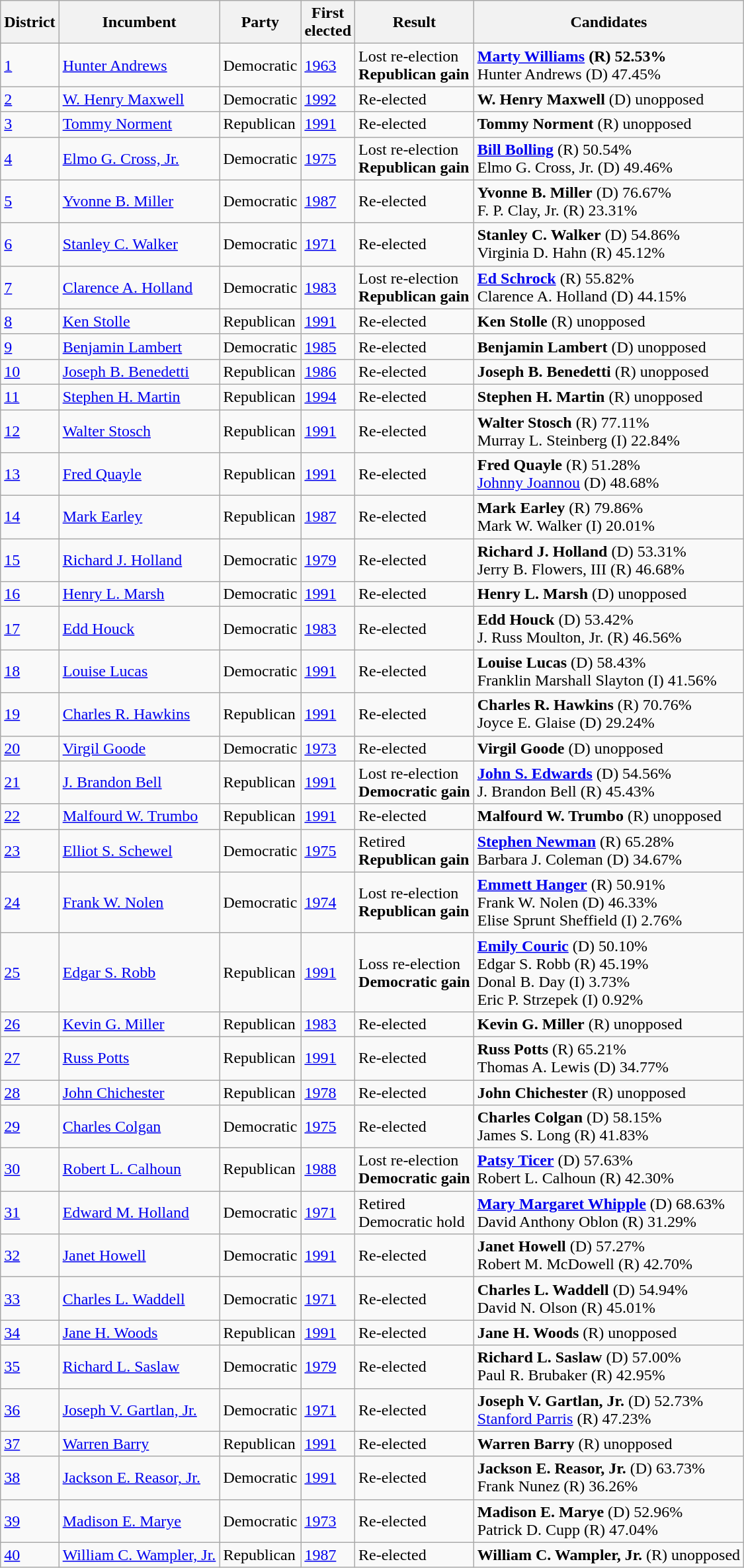<table class=wikitable>
<tr>
<th>District</th>
<th>Incumbent</th>
<th>Party</th>
<th>First<br>elected</th>
<th>Result</th>
<th>Candidates</th>
</tr>
<tr>
<td><a href='#'>1</a></td>
<td><a href='#'>Hunter Andrews</a></td>
<td>Democratic</td>
<td><a href='#'>1963</a></td>
<td>Lost re-election<br><strong>Republican gain</strong></td>
<td><strong><a href='#'>Marty Williams</a> (R) 52.53%</strong><br>Hunter Andrews (D) 47.45%</td>
</tr>
<tr>
<td><a href='#'>2</a></td>
<td><a href='#'>W. Henry Maxwell</a></td>
<td>Democratic</td>
<td><a href='#'>1992</a></td>
<td>Re-elected</td>
<td><strong>W. Henry Maxwell</strong> (D) unopposed</td>
</tr>
<tr>
<td><a href='#'>3</a></td>
<td><a href='#'>Tommy Norment</a></td>
<td>Republican</td>
<td><a href='#'>1991</a></td>
<td>Re-elected</td>
<td><strong>Tommy Norment</strong> (R) unopposed</td>
</tr>
<tr>
<td><a href='#'>4</a></td>
<td><a href='#'>Elmo G. Cross, Jr.</a></td>
<td>Democratic</td>
<td><a href='#'>1975</a></td>
<td>Lost re-election<br><strong>Republican gain</strong></td>
<td><strong><a href='#'>Bill Bolling</a></strong> (R) 50.54%<br>Elmo G. Cross, Jr. (D) 49.46%</td>
</tr>
<tr>
<td><a href='#'>5</a></td>
<td><a href='#'>Yvonne B. Miller</a></td>
<td>Democratic</td>
<td><a href='#'>1987</a></td>
<td>Re-elected</td>
<td><strong>Yvonne B. Miller</strong> (D) 76.67%<br>F. P. Clay, Jr. (R) 23.31%</td>
</tr>
<tr>
<td><a href='#'>6</a></td>
<td><a href='#'>Stanley C. Walker</a></td>
<td>Democratic</td>
<td><a href='#'>1971</a></td>
<td>Re-elected</td>
<td><strong>Stanley C. Walker</strong> (D) 54.86%<br>Virginia D. Hahn (R) 45.12%</td>
</tr>
<tr>
<td><a href='#'>7</a></td>
<td><a href='#'>Clarence A. Holland</a></td>
<td>Democratic</td>
<td><a href='#'>1983</a></td>
<td>Lost re-election<br><strong>Republican gain</strong></td>
<td><strong><a href='#'>Ed Schrock</a></strong> (R) 55.82%<br>Clarence A. Holland (D) 44.15%</td>
</tr>
<tr>
<td><a href='#'>8</a></td>
<td><a href='#'>Ken Stolle</a></td>
<td>Republican</td>
<td><a href='#'>1991</a></td>
<td>Re-elected</td>
<td><strong>Ken Stolle</strong> (R) unopposed</td>
</tr>
<tr>
<td><a href='#'>9</a></td>
<td><a href='#'>Benjamin Lambert</a></td>
<td>Democratic</td>
<td><a href='#'>1985</a></td>
<td>Re-elected</td>
<td><strong>Benjamin Lambert</strong> (D) unopposed</td>
</tr>
<tr>
<td><a href='#'>10</a></td>
<td><a href='#'>Joseph B. Benedetti</a></td>
<td>Republican</td>
<td><a href='#'>1986</a></td>
<td>Re-elected</td>
<td><strong>Joseph B. Benedetti</strong> (R) unopposed</td>
</tr>
<tr>
<td><a href='#'>11</a></td>
<td><a href='#'>Stephen H. Martin</a></td>
<td>Republican</td>
<td><a href='#'>1994</a></td>
<td>Re-elected</td>
<td><strong>Stephen H. Martin</strong> (R) unopposed</td>
</tr>
<tr>
<td><a href='#'>12</a></td>
<td><a href='#'>Walter Stosch</a></td>
<td>Republican</td>
<td><a href='#'>1991</a></td>
<td>Re-elected</td>
<td><strong>Walter Stosch</strong> (R) 77.11%<br>Murray L. Steinberg (I) 22.84%</td>
</tr>
<tr>
<td><a href='#'>13</a></td>
<td><a href='#'>Fred Quayle</a></td>
<td>Republican</td>
<td><a href='#'>1991</a></td>
<td>Re-elected</td>
<td><strong>Fred Quayle</strong> (R) 51.28%<br><a href='#'>Johnny Joannou</a> (D) 48.68%</td>
</tr>
<tr>
<td><a href='#'>14</a></td>
<td><a href='#'>Mark Earley</a></td>
<td>Republican</td>
<td><a href='#'>1987</a></td>
<td>Re-elected</td>
<td><strong>Mark Earley</strong> (R) 79.86%<br>Mark W. Walker (I) 20.01%</td>
</tr>
<tr>
<td><a href='#'>15</a></td>
<td><a href='#'>Richard J. Holland</a></td>
<td>Democratic</td>
<td><a href='#'>1979</a></td>
<td>Re-elected</td>
<td><strong>Richard J. Holland</strong> (D) 53.31%<br>Jerry B. Flowers, III (R) 46.68%</td>
</tr>
<tr>
<td><a href='#'>16</a></td>
<td><a href='#'>Henry L. Marsh</a></td>
<td>Democratic</td>
<td><a href='#'>1991</a></td>
<td>Re-elected</td>
<td><strong>Henry L. Marsh</strong> (D) unopposed</td>
</tr>
<tr>
<td><a href='#'>17</a></td>
<td><a href='#'>Edd Houck</a></td>
<td>Democratic</td>
<td><a href='#'>1983</a></td>
<td>Re-elected</td>
<td><strong>Edd Houck</strong> (D) 53.42%<br>J. Russ Moulton, Jr. (R) 46.56%</td>
</tr>
<tr>
<td><a href='#'>18</a></td>
<td><a href='#'>Louise Lucas</a></td>
<td>Democratic</td>
<td><a href='#'>1991</a></td>
<td>Re-elected</td>
<td><strong>Louise Lucas</strong> (D) 58.43%<br>Franklin Marshall Slayton (I) 41.56%</td>
</tr>
<tr>
<td><a href='#'>19</a></td>
<td><a href='#'>Charles R. Hawkins</a></td>
<td>Republican</td>
<td><a href='#'>1991</a></td>
<td>Re-elected</td>
<td><strong>Charles R. Hawkins</strong> (R) 70.76%<br>Joyce E. Glaise (D) 29.24%</td>
</tr>
<tr>
<td><a href='#'>20</a></td>
<td><a href='#'>Virgil Goode</a></td>
<td>Democratic</td>
<td><a href='#'>1973</a></td>
<td>Re-elected</td>
<td><strong>Virgil Goode</strong> (D) unopposed</td>
</tr>
<tr>
<td><a href='#'>21</a></td>
<td><a href='#'>J. Brandon Bell</a></td>
<td>Republican</td>
<td><a href='#'>1991</a></td>
<td>Lost re-election<br><strong>Democratic gain</strong></td>
<td><strong><a href='#'>John S. Edwards</a></strong> (D) 54.56%<br>J. Brandon Bell (R) 45.43%</td>
</tr>
<tr>
<td><a href='#'>22</a></td>
<td><a href='#'>Malfourd W. Trumbo</a></td>
<td>Republican</td>
<td><a href='#'>1991</a></td>
<td>Re-elected</td>
<td><strong>Malfourd W. Trumbo</strong> (R) unopposed</td>
</tr>
<tr>
<td><a href='#'>23</a></td>
<td><a href='#'>Elliot S. Schewel</a></td>
<td>Democratic</td>
<td><a href='#'>1975</a></td>
<td>Retired<br><strong>Republican gain</strong></td>
<td><strong><a href='#'>Stephen Newman</a></strong> (R) 65.28%<br>Barbara J. Coleman (D) 34.67%</td>
</tr>
<tr>
<td><a href='#'>24</a></td>
<td><a href='#'>Frank W. Nolen</a></td>
<td>Democratic</td>
<td><a href='#'>1974</a></td>
<td>Lost re-election<br><strong>Republican gain</strong></td>
<td><strong><a href='#'>Emmett Hanger</a></strong> (R) 50.91%<br>Frank W. Nolen (D) 46.33%<br>Elise Sprunt Sheffield (I) 2.76%</td>
</tr>
<tr>
<td><a href='#'>25</a></td>
<td><a href='#'>Edgar S. Robb</a></td>
<td>Republican</td>
<td><a href='#'>1991</a></td>
<td>Loss re-election<br><strong>Democratic gain</strong></td>
<td><strong><a href='#'>Emily Couric</a></strong> (D) 50.10%<br>Edgar S. Robb (R) 45.19%<br>Donal B. Day (I) 3.73%<br>Eric P. Strzepek (I) 0.92%</td>
</tr>
<tr>
<td><a href='#'>26</a></td>
<td><a href='#'>Kevin G. Miller</a></td>
<td>Republican</td>
<td><a href='#'>1983</a></td>
<td>Re-elected</td>
<td><strong>Kevin G. Miller</strong> (R) unopposed</td>
</tr>
<tr>
<td><a href='#'>27</a></td>
<td><a href='#'>Russ Potts</a></td>
<td>Republican</td>
<td><a href='#'>1991</a></td>
<td>Re-elected</td>
<td><strong>Russ Potts</strong> (R) 65.21%<br>Thomas A. Lewis (D) 34.77%</td>
</tr>
<tr>
<td><a href='#'>28</a></td>
<td><a href='#'>John Chichester</a></td>
<td>Republican</td>
<td><a href='#'>1978</a></td>
<td>Re-elected</td>
<td><strong>John Chichester</strong> (R) unopposed</td>
</tr>
<tr>
<td><a href='#'>29</a></td>
<td><a href='#'>Charles Colgan</a></td>
<td>Democratic</td>
<td><a href='#'>1975</a></td>
<td>Re-elected</td>
<td><strong>Charles Colgan</strong> (D) 58.15%<br>James S. Long (R) 41.83%</td>
</tr>
<tr>
<td><a href='#'>30</a></td>
<td><a href='#'>Robert L. Calhoun</a></td>
<td>Republican</td>
<td><a href='#'>1988</a></td>
<td>Lost re-election<br><strong>Democratic gain</strong></td>
<td><strong><a href='#'>Patsy Ticer</a></strong> (D) 57.63%<br>Robert L. Calhoun (R) 42.30%</td>
</tr>
<tr>
<td><a href='#'>31</a></td>
<td><a href='#'>Edward M. Holland</a></td>
<td>Democratic</td>
<td><a href='#'>1971</a></td>
<td>Retired<br>Democratic hold</td>
<td><strong><a href='#'>Mary Margaret Whipple</a></strong> (D) 68.63%<br>David Anthony Oblon (R) 31.29%</td>
</tr>
<tr>
<td><a href='#'>32</a></td>
<td><a href='#'>Janet Howell</a></td>
<td>Democratic</td>
<td><a href='#'>1991</a></td>
<td>Re-elected</td>
<td><strong>Janet Howell</strong> (D) 57.27%<br>Robert M. McDowell (R) 42.70%</td>
</tr>
<tr>
<td><a href='#'>33</a></td>
<td><a href='#'>Charles L. Waddell</a></td>
<td>Democratic</td>
<td><a href='#'>1971</a></td>
<td>Re-elected</td>
<td><strong>Charles L. Waddell</strong> (D) 54.94%<br>David N. Olson (R) 45.01%</td>
</tr>
<tr>
<td><a href='#'>34</a></td>
<td><a href='#'>Jane H. Woods</a></td>
<td>Republican</td>
<td><a href='#'>1991</a></td>
<td>Re-elected</td>
<td><strong>Jane H. Woods</strong> (R) unopposed</td>
</tr>
<tr>
<td><a href='#'>35</a></td>
<td><a href='#'>Richard L. Saslaw</a></td>
<td>Democratic</td>
<td><a href='#'>1979</a></td>
<td>Re-elected</td>
<td><strong>Richard L. Saslaw</strong> (D) 57.00%<br>Paul R. Brubaker (R) 42.95%</td>
</tr>
<tr>
<td><a href='#'>36</a></td>
<td><a href='#'>Joseph V. Gartlan, Jr.</a></td>
<td>Democratic</td>
<td><a href='#'>1971</a></td>
<td>Re-elected</td>
<td><strong>Joseph V. Gartlan, Jr.</strong> (D) 52.73%<br><a href='#'>Stanford Parris</a> (R) 47.23%</td>
</tr>
<tr>
<td><a href='#'>37</a></td>
<td><a href='#'>Warren Barry</a></td>
<td>Republican</td>
<td><a href='#'>1991</a></td>
<td>Re-elected</td>
<td><strong>Warren Barry</strong> (R) unopposed</td>
</tr>
<tr>
<td><a href='#'>38</a></td>
<td><a href='#'>Jackson E. Reasor, Jr.</a></td>
<td>Democratic</td>
<td><a href='#'>1991</a></td>
<td>Re-elected</td>
<td><strong>Jackson E. Reasor, Jr.</strong> (D) 63.73%<br>Frank Nunez (R) 36.26%</td>
</tr>
<tr>
<td><a href='#'>39</a></td>
<td><a href='#'>Madison E. Marye</a></td>
<td>Democratic</td>
<td><a href='#'>1973</a></td>
<td>Re-elected</td>
<td><strong>Madison E. Marye</strong> (D) 52.96%<br>Patrick D. Cupp (R) 47.04%</td>
</tr>
<tr>
<td rowspan=2><a href='#'>40</a></td>
<td><a href='#'>William C. Wampler, Jr.</a></td>
<td>Republican</td>
<td><a href='#'>1987</a></td>
<td>Re-elected</td>
<td><strong>William C. Wampler, Jr.</strong> (R) unopposed</td>
</tr>
</table>
